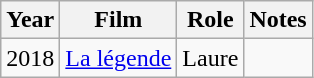<table class="wikitable">
<tr>
<th>Year</th>
<th>Film</th>
<th>Role</th>
<th>Notes</th>
</tr>
<tr>
<td>2018</td>
<td><a href='#'>La légende</a></td>
<td>Laure</td>
<td></td>
</tr>
</table>
